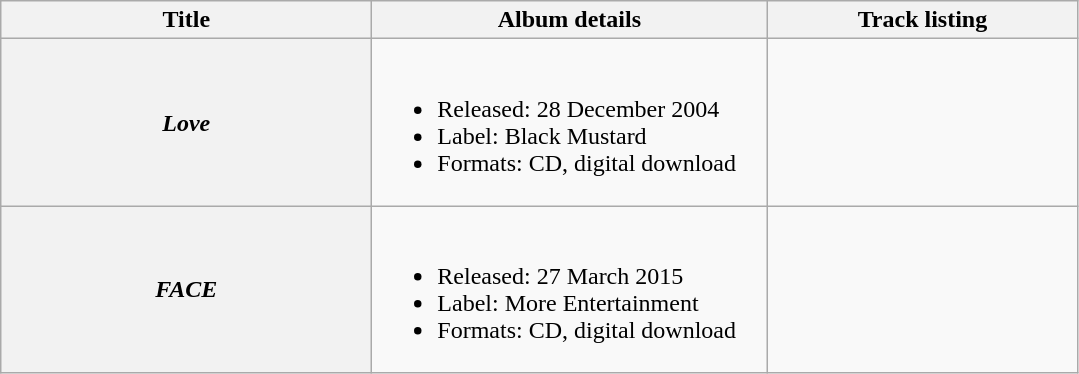<table class="wikitable plainrowheaders" style="text-align:center;">
<tr>
<th style="width:15em;">Title</th>
<th style="width:16em;">Album details</th>
<th style="width:200px;">Track listing</th>
</tr>
<tr>
<th scope="row"><em>Love</em></th>
<td align="left"><br><ul><li>Released: 28 December 2004</li><li>Label: Black Mustard</li><li>Formats: CD, digital download</li></ul></td>
<td align="center"></td>
</tr>
<tr>
<th scope="row"><em>FACE</em></th>
<td align="left"><br><ul><li>Released: 27 March 2015</li><li>Label: More Entertainment</li><li>Formats: CD, digital download</li></ul></td>
<td align="center"></td>
</tr>
</table>
